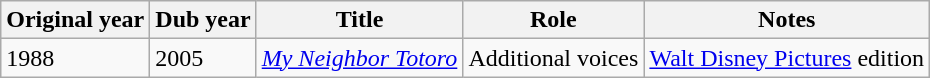<table class="wikitable sortable">
<tr>
<th>Original year</th>
<th>Dub year</th>
<th>Title</th>
<th>Role</th>
<th>Notes</th>
</tr>
<tr>
<td>1988</td>
<td>2005</td>
<td><em><a href='#'>My Neighbor Totoro</a></em></td>
<td>Additional voices</td>
<td><a href='#'>Walt Disney Pictures</a> edition</td>
</tr>
</table>
